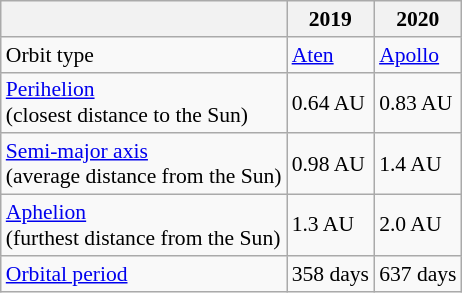<table class="wikitable" style="font-size: 0.9em;">
<tr>
<th></th>
<th>2019</th>
<th>2020</th>
</tr>
<tr>
<td>Orbit type</td>
<td><a href='#'>Aten</a></td>
<td><a href='#'>Apollo</a></td>
</tr>
<tr>
<td><a href='#'>Perihelion</a><br>(closest distance to the Sun)</td>
<td>0.64 AU</td>
<td>0.83 AU</td>
</tr>
<tr>
<td><a href='#'>Semi-major axis</a><br>(average distance from the Sun)</td>
<td>0.98 AU</td>
<td>1.4 AU</td>
</tr>
<tr>
<td><a href='#'>Aphelion</a><br>(furthest distance from the Sun)</td>
<td>1.3 AU</td>
<td>2.0 AU</td>
</tr>
<tr>
<td><a href='#'>Orbital period</a></td>
<td>358 days</td>
<td>637 days</td>
</tr>
</table>
